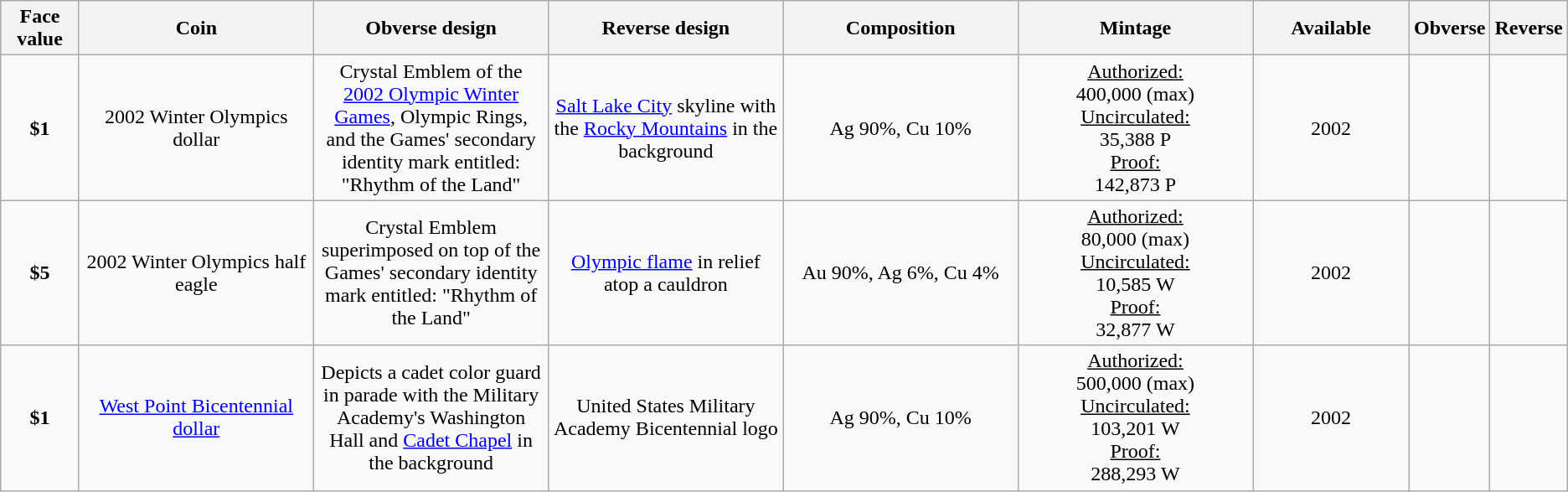<table class="wikitable">
<tr>
<th width="5%">Face value</th>
<th width="15%">Coin</th>
<th width="15%">Obverse design</th>
<th width="15%">Reverse design</th>
<th width="15%">Composition</th>
<th width="15%">Mintage</th>
<th width="10%">Available</th>
<th>Obverse</th>
<th>Reverse</th>
</tr>
<tr>
<td align="center"><strong>$1</strong></td>
<td align="center">2002 Winter Olympics dollar</td>
<td align="center">Crystal Emblem of the <a href='#'>2002 Olympic Winter Games</a>, Olympic Rings, and the Games' secondary identity mark entitled: "Rhythm of the Land"</td>
<td align="center"><a href='#'>Salt Lake City</a> skyline with the <a href='#'>Rocky Mountains</a> in the background</td>
<td align="center">Ag 90%, Cu 10%</td>
<td align="center"><u>Authorized:</u><br>400,000 (max)<br><u>Uncirculated:</u><br>35,388 P<br><u>Proof:</u><br>142,873 P</td>
<td align="center">2002</td>
<td></td>
<td></td>
</tr>
<tr>
<td align="center"><strong>$5</strong></td>
<td align="center">2002 Winter Olympics half eagle</td>
<td align="center">Crystal Emblem superimposed on top of the Games' secondary identity mark entitled: "Rhythm of the Land"</td>
<td align="center"><a href='#'>Olympic flame</a> in relief atop a cauldron</td>
<td align="center">Au 90%, Ag 6%, Cu 4%</td>
<td align="center"><u>Authorized:</u><br>80,000 (max)<br><u>Uncirculated:</u><br>10,585 W<br><u>Proof:</u><br>32,877 W</td>
<td align="center">2002</td>
<td></td>
<td></td>
</tr>
<tr>
<td align="center"><strong>$1</strong></td>
<td align="center"><a href='#'>West Point Bicentennial dollar</a></td>
<td align="center">Depicts a cadet color guard in parade with the Military Academy's Washington Hall and <a href='#'>Cadet Chapel</a> in the background</td>
<td align="center">United States Military Academy Bicentennial logo</td>
<td align="center">Ag 90%, Cu 10%</td>
<td align="center"><u>Authorized:</u><br>500,000 (max)<br><u>Uncirculated:</u><br>103,201 W<br><u>Proof:</u><br>288,293 W</td>
<td align="center">2002</td>
<td></td>
<td></td>
</tr>
</table>
